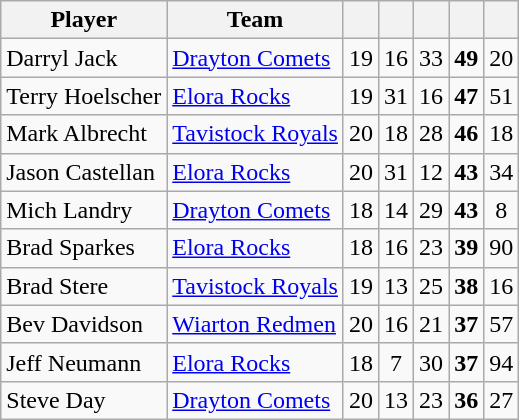<table class="wikitable" style="text-align:center">
<tr>
<th width:30%;">Player</th>
<th width:30%;">Team</th>
<th width:7.5%;"></th>
<th width:7.5%;"></th>
<th width:7.5%;"></th>
<th width:7.5%;"></th>
<th width:7.5%;"></th>
</tr>
<tr>
<td align=left>Darryl Jack</td>
<td align=left><a href='#'>Drayton Comets</a></td>
<td>19</td>
<td>16</td>
<td>33</td>
<td><strong>49</strong></td>
<td>20</td>
</tr>
<tr>
<td align=left>Terry Hoelscher</td>
<td align=left><a href='#'>Elora Rocks</a></td>
<td>19</td>
<td>31</td>
<td>16</td>
<td><strong>47</strong></td>
<td>51</td>
</tr>
<tr>
<td align=left>Mark Albrecht</td>
<td align=left><a href='#'>Tavistock Royals</a></td>
<td>20</td>
<td>18</td>
<td>28</td>
<td><strong>46</strong></td>
<td>18</td>
</tr>
<tr>
<td align=left>Jason Castellan</td>
<td align=left><a href='#'>Elora Rocks</a></td>
<td>20</td>
<td>31</td>
<td>12</td>
<td><strong>43</strong></td>
<td>34</td>
</tr>
<tr>
<td align=left>Mich Landry</td>
<td align=left><a href='#'>Drayton Comets</a></td>
<td>18</td>
<td>14</td>
<td>29</td>
<td><strong>43</strong></td>
<td>8</td>
</tr>
<tr>
<td align=left>Brad Sparkes</td>
<td align=left><a href='#'>Elora Rocks</a></td>
<td>18</td>
<td>16</td>
<td>23</td>
<td><strong>39</strong></td>
<td>90</td>
</tr>
<tr>
<td align=left>Brad Stere</td>
<td align=left><a href='#'>Tavistock Royals</a></td>
<td>19</td>
<td>13</td>
<td>25</td>
<td><strong>38</strong></td>
<td>16</td>
</tr>
<tr>
<td align=left>Bev Davidson</td>
<td align=left><a href='#'>Wiarton Redmen</a></td>
<td>20</td>
<td>16</td>
<td>21</td>
<td><strong>37</strong></td>
<td>57</td>
</tr>
<tr>
<td align=left>Jeff Neumann</td>
<td align=left><a href='#'>Elora Rocks</a></td>
<td>18</td>
<td>7</td>
<td>30</td>
<td><strong>37</strong></td>
<td>94</td>
</tr>
<tr>
<td align=left>Steve Day</td>
<td align=left><a href='#'>Drayton Comets</a></td>
<td>20</td>
<td>13</td>
<td>23</td>
<td><strong>36</strong></td>
<td>27</td>
</tr>
</table>
